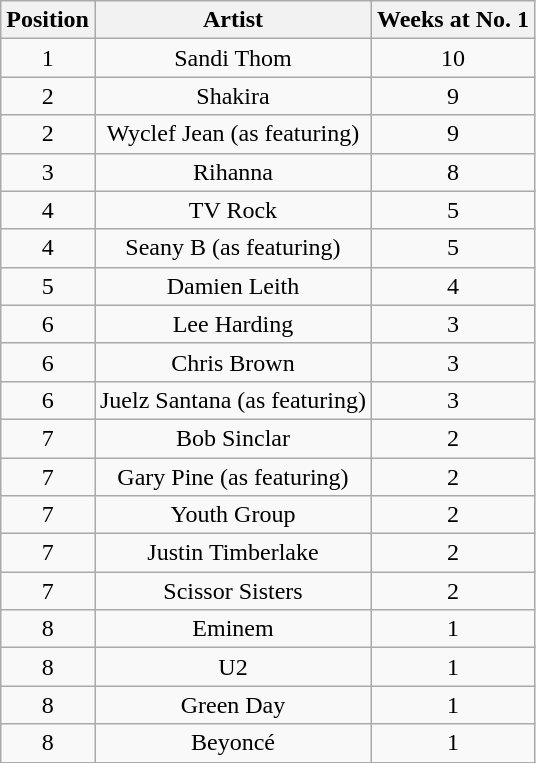<table class="wikitable">
<tr>
<th style="text-align: center;">Position</th>
<th style="text-align: center;">Artist</th>
<th style="text-align: center;">Weeks at No. 1</th>
</tr>
<tr>
<td style="text-align: center;">1</td>
<td style="text-align: center;">Sandi Thom</td>
<td style="text-align: center;">10</td>
</tr>
<tr>
<td style="text-align: center;">2</td>
<td style="text-align: center;">Shakira</td>
<td style="text-align: center;">9</td>
</tr>
<tr>
<td style="text-align: center;">2</td>
<td style="text-align: center;">Wyclef Jean (as featuring)</td>
<td style="text-align: center;">9</td>
</tr>
<tr>
<td style="text-align: center;">3</td>
<td style="text-align: center;">Rihanna</td>
<td style="text-align: center;">8</td>
</tr>
<tr>
<td style="text-align: center;">4</td>
<td style="text-align: center;">TV Rock</td>
<td style="text-align: center;">5</td>
</tr>
<tr>
<td style="text-align: center;">4</td>
<td style="text-align: center;">Seany B (as featuring)</td>
<td style="text-align: center;">5</td>
</tr>
<tr>
<td style="text-align: center;">5</td>
<td style="text-align: center;">Damien Leith</td>
<td style="text-align: center;">4</td>
</tr>
<tr>
<td style="text-align: center;">6</td>
<td style="text-align: center;">Lee Harding</td>
<td style="text-align: center;">3</td>
</tr>
<tr>
<td style="text-align: center;">6</td>
<td style="text-align: center;">Chris Brown</td>
<td style="text-align: center;">3</td>
</tr>
<tr>
<td style="text-align: center;">6</td>
<td style="text-align: center;">Juelz Santana (as featuring)</td>
<td style="text-align: center;">3</td>
</tr>
<tr>
<td style="text-align: center;">7</td>
<td style="text-align: center;">Bob Sinclar</td>
<td style="text-align: center;">2</td>
</tr>
<tr>
<td style="text-align: center;">7</td>
<td style="text-align: center;">Gary Pine (as featuring)</td>
<td style="text-align: center;">2</td>
</tr>
<tr>
<td style="text-align: center;">7</td>
<td style="text-align: center;">Youth Group</td>
<td style="text-align: center;">2</td>
</tr>
<tr>
<td style="text-align: center;">7</td>
<td style="text-align: center;">Justin Timberlake</td>
<td style="text-align: center;">2</td>
</tr>
<tr>
<td style="text-align: center;">7</td>
<td style="text-align: center;">Scissor Sisters</td>
<td style="text-align: center;">2</td>
</tr>
<tr>
<td style="text-align: center;">8</td>
<td style="text-align: center;">Eminem</td>
<td style="text-align: center;">1</td>
</tr>
<tr>
<td style="text-align: center;">8</td>
<td style="text-align: center;">U2</td>
<td style="text-align: center;">1</td>
</tr>
<tr>
<td style="text-align: center;">8</td>
<td style="text-align: center;">Green Day</td>
<td style="text-align: center;">1</td>
</tr>
<tr>
<td style="text-align: center;">8</td>
<td style="text-align: center;">Beyoncé</td>
<td style="text-align: center;">1</td>
</tr>
</table>
